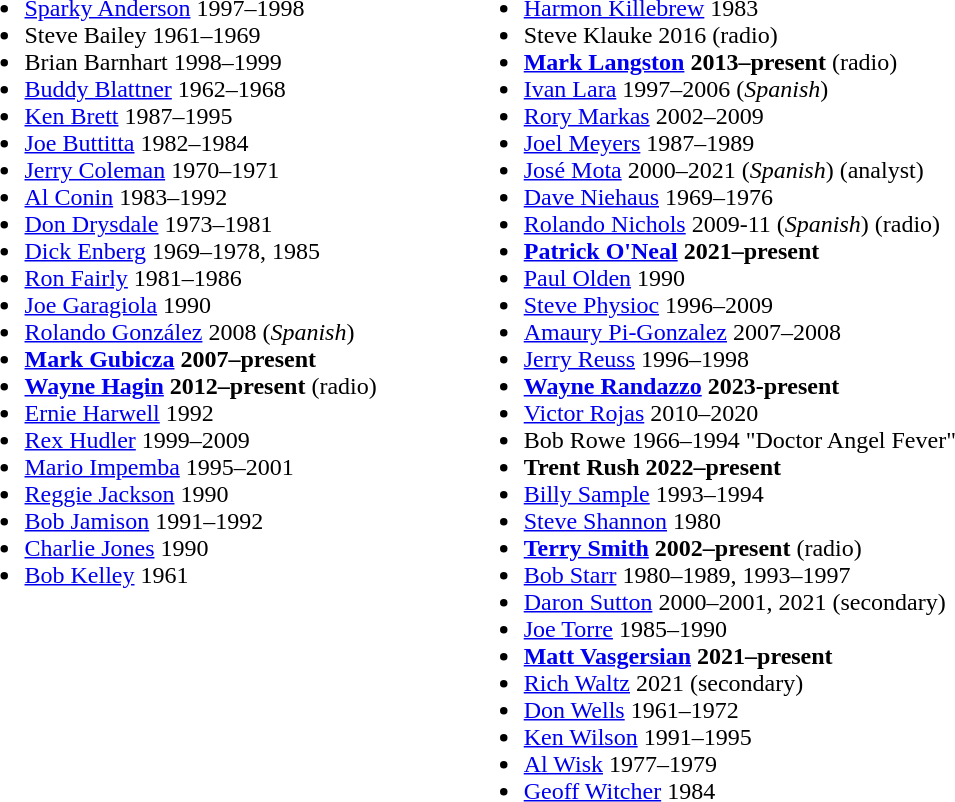<table>
<tr>
<td valign="top"><br><ul><li><a href='#'>Sparky Anderson</a> 1997–1998</li><li>Steve Bailey 1961–1969</li><li>Brian Barnhart 1998–1999</li><li><a href='#'>Buddy Blattner</a> 1962–1968</li><li><a href='#'>Ken Brett</a> 1987–1995</li><li><a href='#'>Joe Buttitta</a> 1982–1984</li><li><a href='#'>Jerry Coleman</a> 1970–1971</li><li><a href='#'>Al Conin</a> 1983–1992</li><li><a href='#'>Don Drysdale</a> 1973–1981</li><li><a href='#'>Dick Enberg</a> 1969–1978, 1985</li><li><a href='#'>Ron Fairly</a> 1981–1986</li><li><a href='#'>Joe Garagiola</a> 1990</li><li><a href='#'>Rolando González</a> 2008 (<em>Spanish</em>)</li><li><strong><a href='#'>Mark Gubicza</a> 2007–present</strong></li><li><strong><a href='#'>Wayne Hagin</a> 2012–present</strong> (radio)</li><li><a href='#'>Ernie Harwell</a> 1992</li><li><a href='#'>Rex Hudler</a> 1999–2009</li><li><a href='#'>Mario Impemba</a> 1995–2001</li><li><a href='#'>Reggie Jackson</a> 1990</li><li><a href='#'>Bob Jamison</a> 1991–1992</li><li><a href='#'>Charlie Jones</a> 1990</li><li><a href='#'>Bob Kelley</a> 1961</li></ul></td>
<td width="50"> </td>
<td valign="top"><br><ul><li><a href='#'>Harmon Killebrew</a> 1983</li><li>Steve Klauke 2016 (radio)</li><li><strong><a href='#'>Mark Langston</a> 2013–present</strong> (radio)</li><li><a href='#'>Ivan Lara</a> 1997–2006 (<em>Spanish</em>)</li><li><a href='#'>Rory Markas</a> 2002–2009</li><li><a href='#'>Joel Meyers</a> 1987–1989</li><li><a href='#'>José Mota</a> 2000–2021 (<em>Spanish</em>) (analyst)</li><li><a href='#'>Dave Niehaus</a> 1969–1976</li><li><a href='#'>Rolando Nichols</a> 2009-11 (<em>Spanish</em>) (radio)</li><li><strong><a href='#'>Patrick O'Neal</a> 2021–present</strong></li><li><a href='#'>Paul Olden</a> 1990</li><li><a href='#'>Steve Physioc</a> 1996–2009</li><li><a href='#'>Amaury Pi-Gonzalez</a> 2007–2008</li><li><a href='#'>Jerry Reuss</a> 1996–1998</li><li><strong><a href='#'>Wayne Randazzo</a> 2023-present</strong></li><li><a href='#'>Victor Rojas</a> 2010–2020</li><li>Bob Rowe 1966–1994 "Doctor Angel Fever"</li><li><strong>Trent Rush 2022–present</strong></li><li><a href='#'>Billy Sample</a> 1993–1994</li><li><a href='#'>Steve Shannon</a> 1980</li><li><strong><a href='#'>Terry Smith</a> 2002–present</strong> (radio)</li><li><a href='#'>Bob Starr</a> 1980–1989, 1993–1997</li><li><a href='#'>Daron Sutton</a> 2000–2001, 2021 (secondary)</li><li><a href='#'>Joe Torre</a> 1985–1990</li><li><strong><a href='#'>Matt Vasgersian</a> 2021–present</strong></li><li><a href='#'>Rich Waltz</a> 2021 (secondary)</li><li><a href='#'>Don Wells</a> 1961–1972</li><li><a href='#'>Ken Wilson</a> 1991–1995</li><li><a href='#'>Al Wisk</a> 1977–1979</li><li><a href='#'>Geoff Witcher</a> 1984</li></ul></td>
</tr>
</table>
